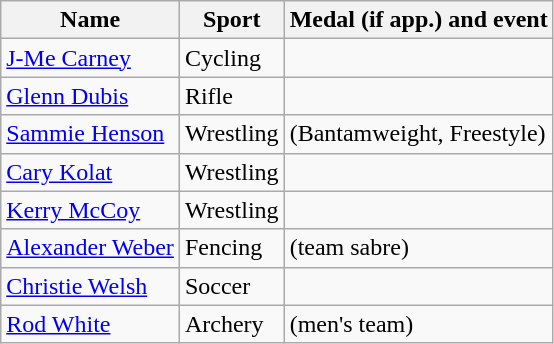<table class="wikitable">
<tr>
<th>Name</th>
<th>Sport</th>
<th>Medal (if app.) and event</th>
</tr>
<tr>
<td> <a href='#'>J-Me Carney</a></td>
<td>Cycling</td>
<td></td>
</tr>
<tr>
<td> <a href='#'>Glenn Dubis</a></td>
<td>Rifle</td>
<td></td>
</tr>
<tr>
<td> <a href='#'>Sammie Henson</a></td>
<td>Wrestling</td>
<td> (Bantamweight, Freestyle)</td>
</tr>
<tr>
<td> <a href='#'>Cary Kolat</a></td>
<td>Wrestling</td>
<td></td>
</tr>
<tr>
<td> <a href='#'>Kerry McCoy</a></td>
<td>Wrestling</td>
<td></td>
</tr>
<tr>
<td> <a href='#'>Alexander Weber</a></td>
<td>Fencing</td>
<td> (team sabre)</td>
</tr>
<tr>
<td> <a href='#'>Christie Welsh</a></td>
<td>Soccer</td>
<td></td>
</tr>
<tr>
<td> <a href='#'>Rod White</a></td>
<td>Archery</td>
<td> (men's team)</td>
</tr>
</table>
